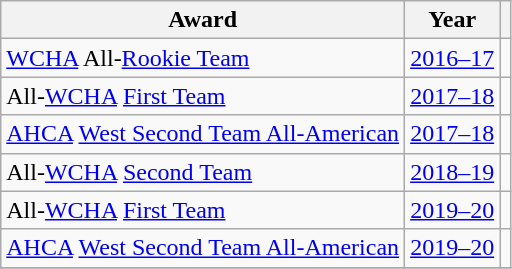<table class="wikitable">
<tr>
<th>Award</th>
<th>Year</th>
<th></th>
</tr>
<tr>
<td><a href='#'>WCHA</a> All-<a href='#'>Rookie Team</a></td>
<td><a href='#'>2016–17</a></td>
<td></td>
</tr>
<tr>
<td>All-<a href='#'>WCHA</a> <a href='#'>First Team</a></td>
<td><a href='#'>2017–18</a></td>
<td></td>
</tr>
<tr>
<td><a href='#'>AHCA</a> <a href='#'>West Second Team All-American</a></td>
<td><a href='#'>2017–18</a></td>
<td></td>
</tr>
<tr>
<td>All-<a href='#'>WCHA</a> <a href='#'>Second Team</a></td>
<td><a href='#'>2018–19</a></td>
<td></td>
</tr>
<tr>
<td>All-<a href='#'>WCHA</a> <a href='#'>First Team</a></td>
<td><a href='#'>2019–20</a></td>
<td></td>
</tr>
<tr>
<td><a href='#'>AHCA</a> <a href='#'>West Second Team All-American</a></td>
<td><a href='#'>2019–20</a></td>
<td></td>
</tr>
<tr>
</tr>
</table>
